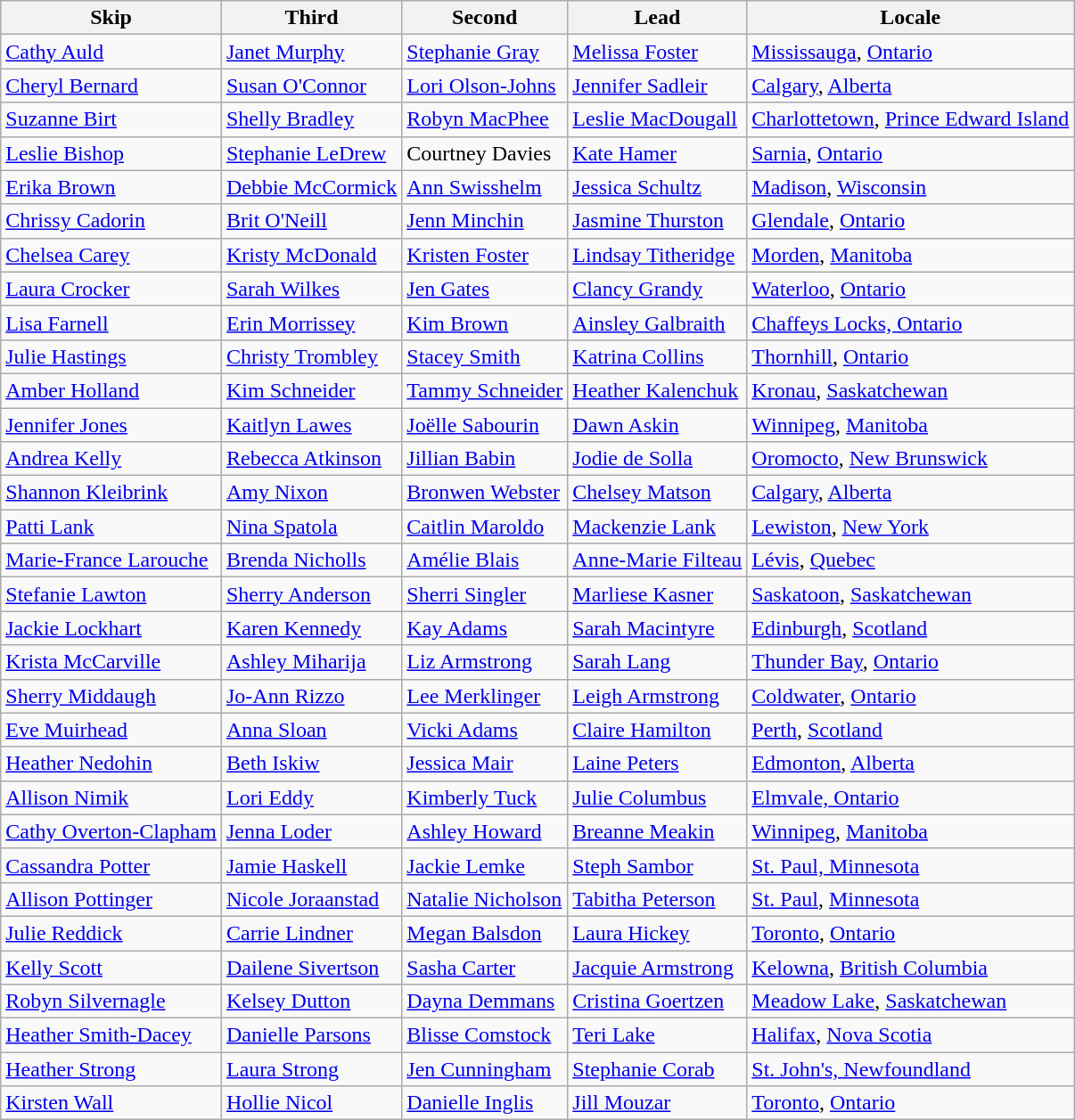<table class=wikitable>
<tr>
<th>Skip</th>
<th>Third</th>
<th>Second</th>
<th>Lead</th>
<th>Locale</th>
</tr>
<tr>
<td><a href='#'>Cathy Auld</a></td>
<td><a href='#'>Janet Murphy</a></td>
<td><a href='#'>Stephanie Gray</a></td>
<td><a href='#'>Melissa Foster</a></td>
<td> <a href='#'>Mississauga</a>, <a href='#'>Ontario</a></td>
</tr>
<tr>
<td><a href='#'>Cheryl Bernard</a></td>
<td><a href='#'>Susan O'Connor</a></td>
<td><a href='#'>Lori Olson-Johns</a></td>
<td><a href='#'>Jennifer Sadleir</a></td>
<td> <a href='#'>Calgary</a>, <a href='#'>Alberta</a></td>
</tr>
<tr>
<td><a href='#'>Suzanne Birt</a></td>
<td><a href='#'>Shelly Bradley</a></td>
<td><a href='#'>Robyn MacPhee</a></td>
<td><a href='#'>Leslie MacDougall</a></td>
<td> <a href='#'>Charlottetown</a>, <a href='#'>Prince Edward Island</a></td>
</tr>
<tr>
<td><a href='#'>Leslie Bishop</a></td>
<td><a href='#'>Stephanie LeDrew</a></td>
<td>Courtney Davies</td>
<td><a href='#'>Kate Hamer</a></td>
<td> <a href='#'>Sarnia</a>, <a href='#'>Ontario</a></td>
</tr>
<tr>
<td><a href='#'>Erika Brown</a></td>
<td><a href='#'>Debbie McCormick</a></td>
<td><a href='#'>Ann Swisshelm</a></td>
<td><a href='#'>Jessica Schultz</a></td>
<td> <a href='#'>Madison</a>, <a href='#'>Wisconsin</a></td>
</tr>
<tr>
<td><a href='#'>Chrissy Cadorin</a></td>
<td><a href='#'>Brit O'Neill</a></td>
<td><a href='#'>Jenn Minchin</a></td>
<td><a href='#'>Jasmine Thurston</a></td>
<td> <a href='#'>Glendale</a>, <a href='#'>Ontario</a></td>
</tr>
<tr>
<td><a href='#'>Chelsea Carey</a></td>
<td><a href='#'>Kristy McDonald</a></td>
<td><a href='#'>Kristen Foster</a></td>
<td><a href='#'>Lindsay Titheridge</a></td>
<td> <a href='#'>Morden</a>, <a href='#'>Manitoba</a></td>
</tr>
<tr>
<td><a href='#'>Laura Crocker</a></td>
<td><a href='#'>Sarah Wilkes</a></td>
<td><a href='#'>Jen Gates</a></td>
<td><a href='#'>Clancy Grandy</a></td>
<td> <a href='#'>Waterloo</a>, <a href='#'>Ontario</a></td>
</tr>
<tr>
<td><a href='#'>Lisa Farnell</a></td>
<td><a href='#'>Erin Morrissey</a></td>
<td><a href='#'>Kim Brown</a></td>
<td><a href='#'>Ainsley Galbraith</a></td>
<td> <a href='#'>Chaffeys Locks, Ontario</a></td>
</tr>
<tr>
<td><a href='#'>Julie Hastings</a></td>
<td><a href='#'>Christy Trombley</a></td>
<td><a href='#'>Stacey Smith</a></td>
<td><a href='#'>Katrina Collins</a></td>
<td> <a href='#'>Thornhill</a>, <a href='#'>Ontario</a></td>
</tr>
<tr>
<td><a href='#'>Amber Holland</a></td>
<td><a href='#'>Kim Schneider</a></td>
<td><a href='#'>Tammy Schneider</a></td>
<td><a href='#'>Heather Kalenchuk</a></td>
<td> <a href='#'>Kronau</a>, <a href='#'>Saskatchewan</a></td>
</tr>
<tr>
<td><a href='#'>Jennifer Jones</a></td>
<td><a href='#'>Kaitlyn Lawes</a></td>
<td><a href='#'>Joëlle Sabourin</a></td>
<td><a href='#'>Dawn Askin</a></td>
<td> <a href='#'>Winnipeg</a>, <a href='#'>Manitoba</a></td>
</tr>
<tr>
<td><a href='#'>Andrea Kelly</a></td>
<td><a href='#'>Rebecca Atkinson</a></td>
<td><a href='#'>Jillian Babin</a></td>
<td><a href='#'>Jodie de Solla</a></td>
<td> <a href='#'>Oromocto</a>, <a href='#'>New Brunswick</a></td>
</tr>
<tr>
<td><a href='#'>Shannon Kleibrink</a></td>
<td><a href='#'>Amy Nixon</a></td>
<td><a href='#'>Bronwen Webster</a></td>
<td><a href='#'>Chelsey Matson</a></td>
<td> <a href='#'>Calgary</a>, <a href='#'>Alberta</a></td>
</tr>
<tr>
<td><a href='#'>Patti Lank</a></td>
<td><a href='#'>Nina Spatola</a></td>
<td><a href='#'>Caitlin Maroldo</a></td>
<td><a href='#'>Mackenzie Lank</a></td>
<td> <a href='#'>Lewiston</a>, <a href='#'>New York</a></td>
</tr>
<tr>
<td><a href='#'>Marie-France Larouche</a></td>
<td><a href='#'>Brenda Nicholls</a></td>
<td><a href='#'>Amélie Blais</a></td>
<td><a href='#'>Anne-Marie Filteau</a></td>
<td> <a href='#'>Lévis</a>, <a href='#'>Quebec</a></td>
</tr>
<tr>
<td><a href='#'>Stefanie Lawton</a></td>
<td><a href='#'>Sherry Anderson</a></td>
<td><a href='#'>Sherri Singler</a></td>
<td><a href='#'>Marliese Kasner</a></td>
<td> <a href='#'>Saskatoon</a>, <a href='#'>Saskatchewan</a></td>
</tr>
<tr>
<td><a href='#'>Jackie Lockhart</a></td>
<td><a href='#'>Karen Kennedy</a></td>
<td><a href='#'>Kay Adams</a></td>
<td><a href='#'>Sarah Macintyre</a></td>
<td> <a href='#'>Edinburgh</a>, <a href='#'>Scotland</a></td>
</tr>
<tr>
<td><a href='#'>Krista McCarville</a></td>
<td><a href='#'>Ashley Miharija</a></td>
<td><a href='#'>Liz Armstrong</a></td>
<td><a href='#'>Sarah Lang</a></td>
<td> <a href='#'>Thunder Bay</a>, <a href='#'>Ontario</a></td>
</tr>
<tr>
<td><a href='#'>Sherry Middaugh</a></td>
<td><a href='#'>Jo-Ann Rizzo</a></td>
<td><a href='#'>Lee Merklinger</a></td>
<td><a href='#'>Leigh Armstrong</a></td>
<td> <a href='#'>Coldwater</a>, <a href='#'>Ontario</a></td>
</tr>
<tr>
<td><a href='#'>Eve Muirhead</a></td>
<td><a href='#'>Anna Sloan</a></td>
<td><a href='#'>Vicki Adams</a></td>
<td><a href='#'>Claire Hamilton</a></td>
<td> <a href='#'>Perth</a>, <a href='#'>Scotland</a></td>
</tr>
<tr>
<td><a href='#'>Heather Nedohin</a></td>
<td><a href='#'>Beth Iskiw</a></td>
<td><a href='#'>Jessica Mair</a></td>
<td><a href='#'>Laine Peters</a></td>
<td> <a href='#'>Edmonton</a>, <a href='#'>Alberta</a></td>
</tr>
<tr>
<td><a href='#'>Allison Nimik</a></td>
<td><a href='#'>Lori Eddy</a></td>
<td><a href='#'>Kimberly Tuck</a></td>
<td><a href='#'>Julie Columbus</a></td>
<td> <a href='#'>Elmvale, Ontario</a></td>
</tr>
<tr>
<td><a href='#'>Cathy Overton-Clapham</a></td>
<td><a href='#'>Jenna Loder</a></td>
<td><a href='#'>Ashley Howard</a></td>
<td><a href='#'>Breanne Meakin</a></td>
<td> <a href='#'>Winnipeg</a>, <a href='#'>Manitoba</a></td>
</tr>
<tr>
<td><a href='#'>Cassandra Potter</a></td>
<td><a href='#'>Jamie Haskell</a></td>
<td><a href='#'>Jackie Lemke</a></td>
<td><a href='#'>Steph Sambor</a></td>
<td> <a href='#'>St. Paul, Minnesota</a></td>
</tr>
<tr>
<td><a href='#'>Allison Pottinger</a></td>
<td><a href='#'>Nicole Joraanstad</a></td>
<td><a href='#'>Natalie Nicholson</a></td>
<td><a href='#'>Tabitha Peterson</a></td>
<td> <a href='#'>St. Paul</a>, <a href='#'>Minnesota</a></td>
</tr>
<tr>
<td><a href='#'>Julie Reddick</a></td>
<td><a href='#'>Carrie Lindner</a></td>
<td><a href='#'>Megan Balsdon</a></td>
<td><a href='#'>Laura Hickey</a></td>
<td> <a href='#'>Toronto</a>, <a href='#'>Ontario</a></td>
</tr>
<tr>
<td><a href='#'>Kelly Scott</a></td>
<td><a href='#'>Dailene Sivertson</a></td>
<td><a href='#'>Sasha Carter</a></td>
<td><a href='#'>Jacquie Armstrong</a></td>
<td> <a href='#'>Kelowna</a>, <a href='#'>British Columbia</a></td>
</tr>
<tr>
<td><a href='#'>Robyn Silvernagle</a></td>
<td><a href='#'>Kelsey Dutton</a></td>
<td><a href='#'>Dayna Demmans</a></td>
<td><a href='#'>Cristina Goertzen</a></td>
<td> <a href='#'>Meadow Lake</a>, <a href='#'>Saskatchewan</a></td>
</tr>
<tr>
<td><a href='#'>Heather Smith-Dacey</a></td>
<td><a href='#'>Danielle Parsons</a></td>
<td><a href='#'>Blisse Comstock</a></td>
<td><a href='#'>Teri Lake</a></td>
<td> <a href='#'>Halifax</a>, <a href='#'>Nova Scotia</a></td>
</tr>
<tr>
<td><a href='#'>Heather Strong</a></td>
<td><a href='#'>Laura Strong</a></td>
<td><a href='#'>Jen Cunningham</a></td>
<td><a href='#'>Stephanie Corab</a></td>
<td> <a href='#'>St. John's, Newfoundland</a></td>
</tr>
<tr>
<td><a href='#'>Kirsten Wall</a></td>
<td><a href='#'>Hollie Nicol</a></td>
<td><a href='#'>Danielle Inglis</a></td>
<td><a href='#'>Jill Mouzar</a></td>
<td> <a href='#'>Toronto</a>, <a href='#'>Ontario</a></td>
</tr>
</table>
